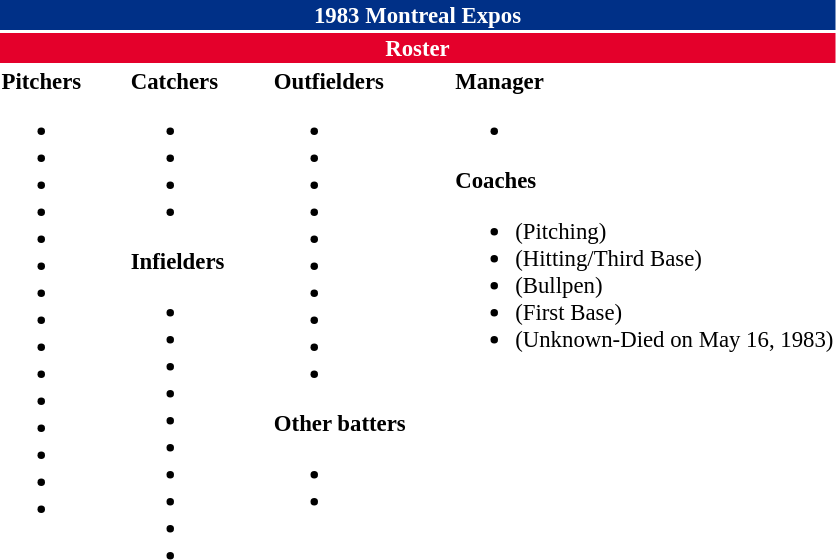<table class="toccolours" style="font-size: 95%;">
<tr>
<th colspan="10" style="background-color: #003087; color: #FFFFFF; text-align: center;">1983 Montreal Expos</th>
</tr>
<tr>
<td colspan="10" style="background-color: #E4002B; color: #FFFFFF; text-align: center;"><strong>Roster</strong></td>
</tr>
<tr>
<td valign="top"><strong>Pitchers</strong><br><ul><li></li><li></li><li></li><li></li><li></li><li></li><li></li><li></li><li></li><li></li><li></li><li></li><li></li><li></li><li></li></ul></td>
<td width="25px"></td>
<td valign="top"><strong>Catchers</strong><br><ul><li></li><li></li><li></li><li></li></ul><strong>Infielders</strong><ul><li></li><li></li><li></li><li></li><li></li><li></li><li></li><li></li><li></li><li></li></ul></td>
<td width="25px"></td>
<td valign="top"><strong>Outfielders</strong><br><ul><li></li><li></li><li></li><li></li><li></li><li></li><li></li><li></li><li></li><li></li></ul><strong>Other batters</strong><ul><li></li><li></li></ul></td>
<td width="25px"></td>
<td valign="top"><strong>Manager</strong><br><ul><li></li></ul><strong>Coaches</strong><ul><li> (Pitching)</li><li> (Hitting/Third Base)</li><li> (Bullpen)</li><li> (First Base)</li><li> (Unknown-Died on May 16, 1983)</li></ul></td>
</tr>
<tr>
</tr>
</table>
